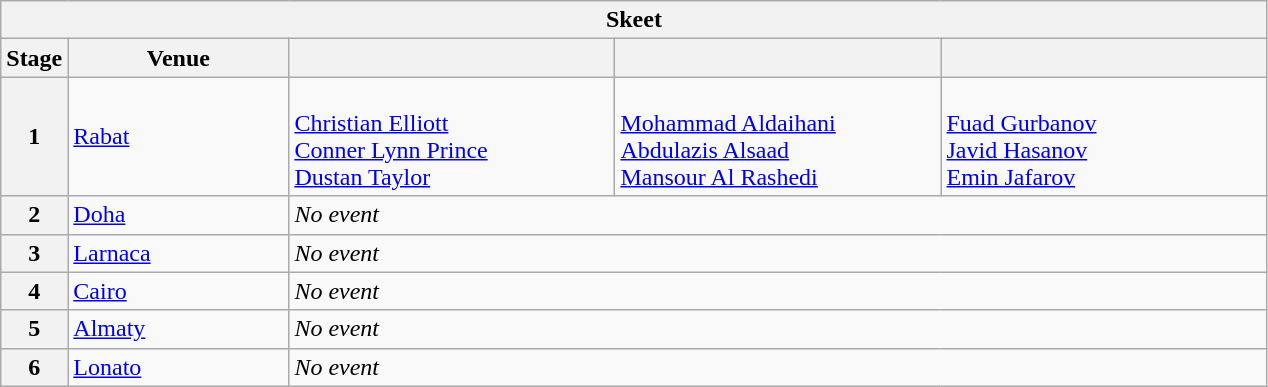<table class="wikitable">
<tr>
<th colspan="5">Skeet</th>
</tr>
<tr>
<th>Stage</th>
<th width=140>Venue</th>
<th width=210></th>
<th width=210></th>
<th width=210></th>
</tr>
<tr>
<th>1</th>
<td> <a href='#'>Rabat</a></td>
<td> <br> <a href='#'>Christian Elliott</a> <br> <a href='#'>Conner Lynn Prince</a> <br> <a href='#'>Dustan Taylor</a></td>
<td> <br> <a href='#'>Mohammad Aldaihani</a> <br> <a href='#'>Abdulazis Alsaad</a> <br> <a href='#'>Mansour Al Rashedi</a></td>
<td> <br> <a href='#'>Fuad Gurbanov</a> <br> <a href='#'>Javid Hasanov</a> <br> <a href='#'>Emin Jafarov</a></td>
</tr>
<tr>
<th>2</th>
<td> <a href='#'>Doha</a></td>
<td colspan="3"><em>No event</em></td>
</tr>
<tr>
<th>3</th>
<td> <a href='#'>Larnaca</a></td>
<td colspan="3"><em>No event</em></td>
</tr>
<tr>
<th>4</th>
<td> <a href='#'>Cairo</a></td>
<td colspan="3"><em>No event</em></td>
</tr>
<tr>
<th>5</th>
<td> <a href='#'>Almaty</a></td>
<td colspan="3"><em>No event</em></td>
</tr>
<tr>
<th>6</th>
<td> <a href='#'>Lonato</a></td>
<td colspan="3"><em>No event</em></td>
</tr>
</table>
